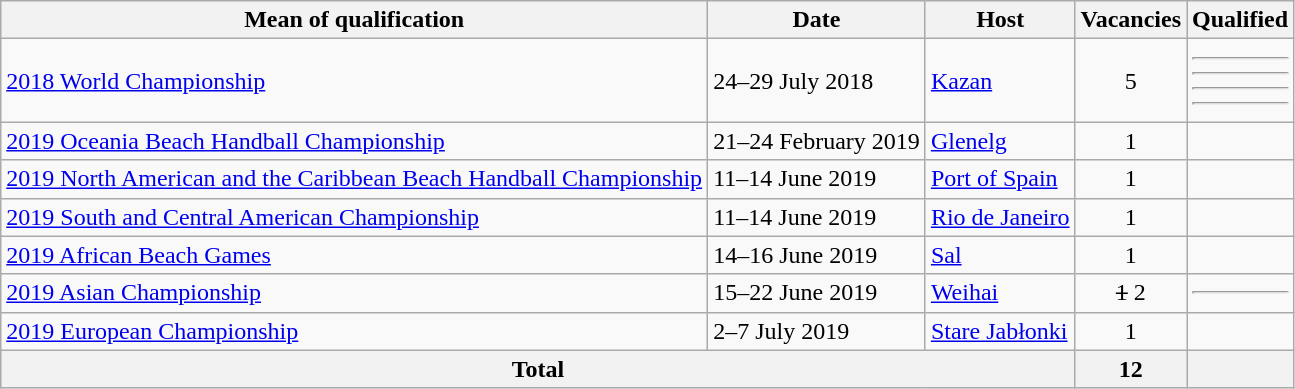<table class="wikitable">
<tr>
<th>Mean of qualification</th>
<th>Date</th>
<th>Host</th>
<th>Vacancies</th>
<th>Qualified</th>
</tr>
<tr>
<td><a href='#'>2018 World Championship</a></td>
<td>24–29 July 2018</td>
<td> <a href='#'>Kazan</a></td>
<td style="text-align:center;">5</td>
<td><hr><hr><hr><hr></td>
</tr>
<tr>
<td><a href='#'>2019 Oceania Beach Handball Championship</a></td>
<td>21–24 February 2019</td>
<td> <a href='#'>Glenelg</a></td>
<td style="text-align:center;">1</td>
<td></td>
</tr>
<tr>
<td><a href='#'>2019 North American and the Caribbean Beach Handball Championship</a></td>
<td>11–14 June 2019</td>
<td> <a href='#'>Port of Spain</a></td>
<td style="text-align:center;">1</td>
<td></td>
</tr>
<tr>
<td><a href='#'>2019 South and Central American Championship</a></td>
<td>11–14 June 2019</td>
<td> <a href='#'>Rio de Janeiro</a></td>
<td style="text-align:center;">1</td>
<td></td>
</tr>
<tr>
<td><a href='#'>2019 African Beach Games</a></td>
<td>14–16 June 2019</td>
<td> <a href='#'>Sal</a></td>
<td style="text-align:center;">1</td>
<td></td>
</tr>
<tr>
<td><a href='#'>2019 Asian Championship</a></td>
<td>15–22 June 2019</td>
<td> <a href='#'>Weihai</a></td>
<td style="text-align:center;"><s>1</s> 2</td>
<td><hr></td>
</tr>
<tr>
<td><a href='#'>2019 European Championship</a></td>
<td>2–7 July 2019</td>
<td> <a href='#'>Stare Jabłonki</a></td>
<td style="text-align:center;">1</td>
<td></td>
</tr>
<tr>
<th colspan="3">Total</th>
<th>12</th>
<th></th>
</tr>
</table>
